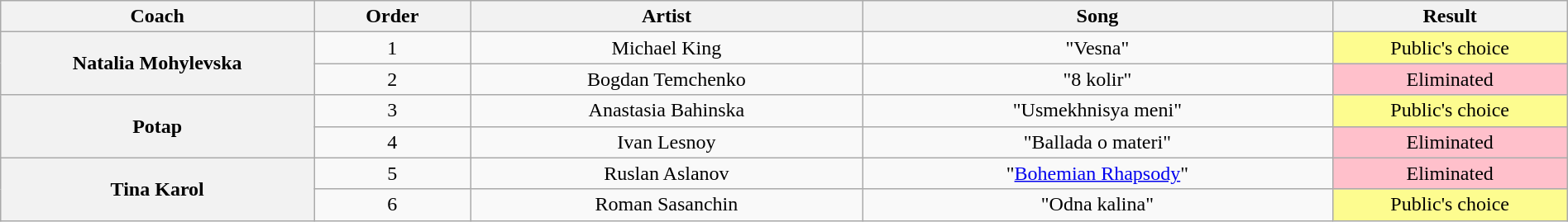<table class="wikitable" style="text-align:center; width:100%;">
<tr>
<th style="width:20%;">Coach</th>
<th style="width:10%;">Order</th>
<th style="width:25%;">Artist</th>
<th style="width:30%;">Song</th>
<th style="width:25%;">Result</th>
</tr>
<tr>
<th rowspan="2" scope="row">Natalia Mohylevska</th>
<td>1</td>
<td>Michael King</td>
<td>"Vesna"</td>
<td style="background:#fdfc8f;">Public's сhoice</td>
</tr>
<tr>
<td>2</td>
<td>Bogdan Temchenko</td>
<td>"8 kolir"</td>
<td style="background:pink;">Eliminated</td>
</tr>
<tr>
<th rowspan="2" scope="row">Potap</th>
<td>3</td>
<td>Anastasia Bahinska</td>
<td>"Usmekhnisya meni"</td>
<td style="background:#fdfc8f;">Public's сhoice</td>
</tr>
<tr>
<td>4</td>
<td>Ivan Lesnoy</td>
<td>"Ballada o materi"</td>
<td style="background:pink;">Eliminated</td>
</tr>
<tr>
<th rowspan="2" scope="row">Tina Karol</th>
<td>5</td>
<td>Ruslan Aslanov</td>
<td>"<a href='#'>Bohemian Rhapsody</a>"</td>
<td style="background:pink;">Eliminated</td>
</tr>
<tr>
<td>6</td>
<td>Roman Sasanchin</td>
<td>"Odna kalina"</td>
<td style="background:#fdfc8f;">Public's сhoice</td>
</tr>
</table>
